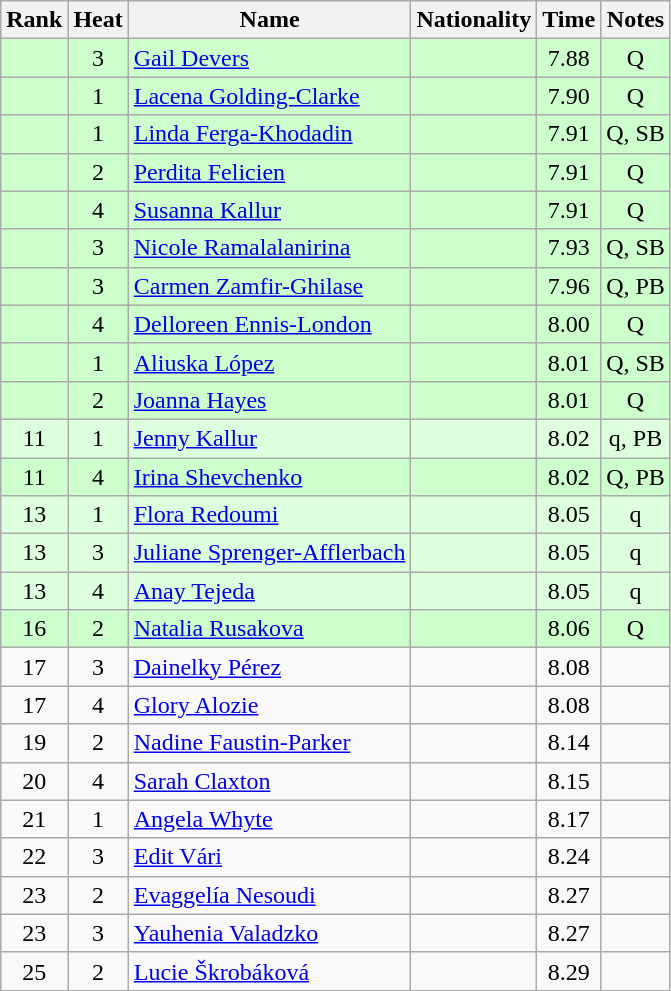<table class="wikitable sortable" style="text-align:center">
<tr>
<th>Rank</th>
<th>Heat</th>
<th>Name</th>
<th>Nationality</th>
<th>Time</th>
<th>Notes</th>
</tr>
<tr bgcolor=ccffcc>
<td></td>
<td>3</td>
<td align="left"><a href='#'>Gail Devers</a></td>
<td align=left></td>
<td>7.88</td>
<td>Q</td>
</tr>
<tr bgcolor=ccffcc>
<td></td>
<td>1</td>
<td align="left"><a href='#'>Lacena Golding-Clarke</a></td>
<td align=left></td>
<td>7.90</td>
<td>Q</td>
</tr>
<tr bgcolor=ccffcc>
<td></td>
<td>1</td>
<td align="left"><a href='#'>Linda Ferga-Khodadin</a></td>
<td align=left></td>
<td>7.91</td>
<td>Q, SB</td>
</tr>
<tr bgcolor=ccffcc>
<td></td>
<td>2</td>
<td align="left"><a href='#'>Perdita Felicien</a></td>
<td align=left></td>
<td>7.91</td>
<td>Q</td>
</tr>
<tr bgcolor=ccffcc>
<td></td>
<td>4</td>
<td align="left"><a href='#'>Susanna Kallur</a></td>
<td align=left></td>
<td>7.91</td>
<td>Q</td>
</tr>
<tr bgcolor=ccffcc>
<td></td>
<td>3</td>
<td align="left"><a href='#'>Nicole Ramalalanirina</a></td>
<td align=left></td>
<td>7.93</td>
<td>Q, SB</td>
</tr>
<tr bgcolor=ccffcc>
<td></td>
<td>3</td>
<td align="left"><a href='#'>Carmen Zamfir-Ghilase</a></td>
<td align=left></td>
<td>7.96</td>
<td>Q, PB</td>
</tr>
<tr bgcolor=ccffcc>
<td></td>
<td>4</td>
<td align="left"><a href='#'>Delloreen Ennis-London</a></td>
<td align=left></td>
<td>8.00</td>
<td>Q</td>
</tr>
<tr bgcolor=ccffcc>
<td></td>
<td>1</td>
<td align="left"><a href='#'>Aliuska López</a></td>
<td align=left></td>
<td>8.01</td>
<td>Q, SB</td>
</tr>
<tr bgcolor=ccffcc>
<td></td>
<td>2</td>
<td align="left"><a href='#'>Joanna Hayes</a></td>
<td align=left></td>
<td>8.01</td>
<td>Q</td>
</tr>
<tr bgcolor=ddffdd>
<td>11</td>
<td>1</td>
<td align="left"><a href='#'>Jenny Kallur</a></td>
<td align=left></td>
<td>8.02</td>
<td>q, PB</td>
</tr>
<tr bgcolor=ccffcc>
<td>11</td>
<td>4</td>
<td align="left"><a href='#'>Irina Shevchenko</a></td>
<td align=left></td>
<td>8.02</td>
<td>Q, PB</td>
</tr>
<tr bgcolor=ddffdd>
<td>13</td>
<td>1</td>
<td align="left"><a href='#'>Flora Redoumi</a></td>
<td align=left></td>
<td>8.05</td>
<td>q</td>
</tr>
<tr bgcolor=ddffdd>
<td>13</td>
<td>3</td>
<td align="left"><a href='#'>Juliane Sprenger-Afflerbach</a></td>
<td align=left></td>
<td>8.05</td>
<td>q</td>
</tr>
<tr bgcolor=ddffdd>
<td>13</td>
<td>4</td>
<td align="left"><a href='#'>Anay Tejeda</a></td>
<td align=left></td>
<td>8.05</td>
<td>q</td>
</tr>
<tr bgcolor=ccffcc>
<td>16</td>
<td>2</td>
<td align="left"><a href='#'>Natalia Rusakova</a></td>
<td align=left></td>
<td>8.06</td>
<td>Q</td>
</tr>
<tr>
<td>17</td>
<td>3</td>
<td align="left"><a href='#'>Dainelky Pérez</a></td>
<td align=left></td>
<td>8.08</td>
<td></td>
</tr>
<tr>
<td>17</td>
<td>4</td>
<td align="left"><a href='#'>Glory Alozie</a></td>
<td align=left></td>
<td>8.08</td>
<td></td>
</tr>
<tr>
<td>19</td>
<td>2</td>
<td align="left"><a href='#'>Nadine Faustin-Parker</a></td>
<td align=left></td>
<td>8.14</td>
<td></td>
</tr>
<tr>
<td>20</td>
<td>4</td>
<td align="left"><a href='#'>Sarah Claxton</a></td>
<td align=left></td>
<td>8.15</td>
<td></td>
</tr>
<tr>
<td>21</td>
<td>1</td>
<td align="left"><a href='#'>Angela Whyte</a></td>
<td align=left></td>
<td>8.17</td>
<td></td>
</tr>
<tr>
<td>22</td>
<td>3</td>
<td align="left"><a href='#'>Edit Vári</a></td>
<td align=left></td>
<td>8.24</td>
<td></td>
</tr>
<tr>
<td>23</td>
<td>2</td>
<td align="left"><a href='#'>Evaggelía Nesoudi</a></td>
<td align=left></td>
<td>8.27</td>
<td></td>
</tr>
<tr>
<td>23</td>
<td>3</td>
<td align="left"><a href='#'>Yauhenia Valadzko</a></td>
<td align=left></td>
<td>8.27</td>
<td></td>
</tr>
<tr>
<td>25</td>
<td>2</td>
<td align="left"><a href='#'>Lucie Škrobáková</a></td>
<td align=left></td>
<td>8.29</td>
<td></td>
</tr>
</table>
